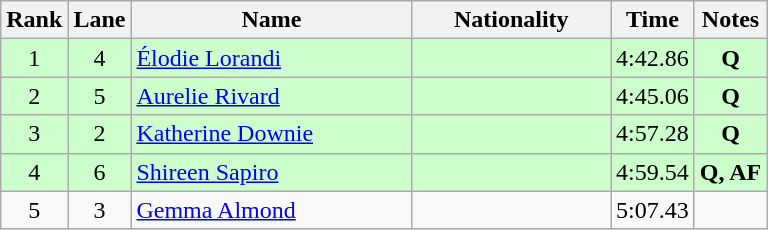<table class="wikitable sortable" style="text-align:center">
<tr>
<th>Rank</th>
<th>Lane</th>
<th style="width:180px">Name</th>
<th style="width:125px">Nationality</th>
<th>Time</th>
<th>Notes</th>
</tr>
<tr style="background:#cfc;">
<td>1</td>
<td>4</td>
<td style="text-align:left;"><a href='#'>Élodie Lorandi</a></td>
<td style="text-align:left;"></td>
<td>4:42.86</td>
<td><strong>Q</strong></td>
</tr>
<tr style="background:#cfc;">
<td>2</td>
<td>5</td>
<td style="text-align:left;"><a href='#'>Aurelie Rivard</a></td>
<td style="text-align:left;"></td>
<td>4:45.06</td>
<td><strong>Q</strong></td>
</tr>
<tr style="background:#cfc;">
<td>3</td>
<td>2</td>
<td style="text-align:left;"><a href='#'>Katherine Downie</a></td>
<td style="text-align:left;"></td>
<td>4:57.28</td>
<td><strong>Q</strong></td>
</tr>
<tr style="background:#cfc;">
<td>4</td>
<td>6</td>
<td style="text-align:left;"><a href='#'>Shireen Sapiro</a></td>
<td style="text-align:left;"></td>
<td>4:59.54</td>
<td><strong>Q, AF</strong></td>
</tr>
<tr>
<td>5</td>
<td>3</td>
<td style="text-align:left;"><a href='#'>Gemma Almond</a></td>
<td style="text-align:left;"></td>
<td>5:07.43</td>
<td></td>
</tr>
</table>
